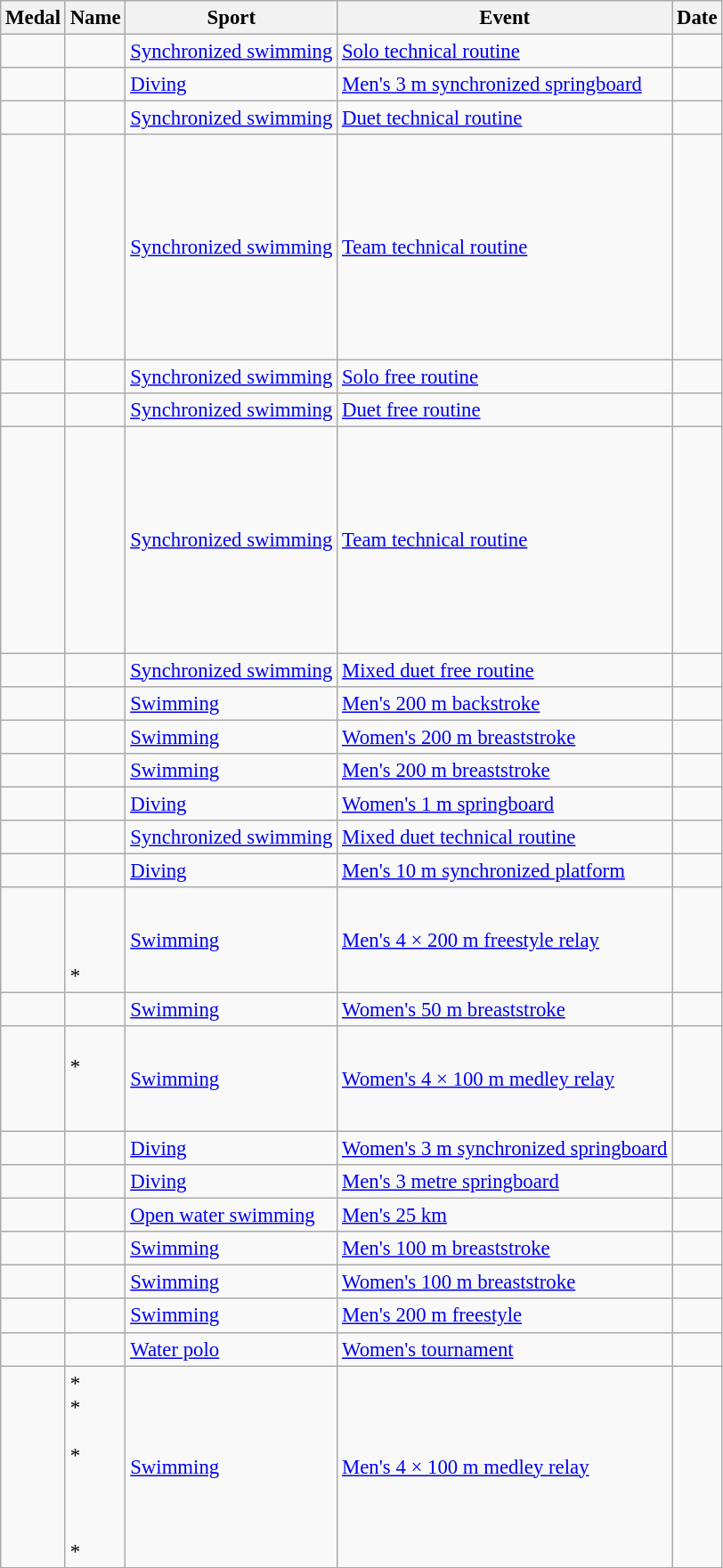<table class="wikitable sortable" style="font-size:95%">
<tr>
<th>Medal</th>
<th>Name</th>
<th>Sport</th>
<th>Event</th>
<th>Date</th>
</tr>
<tr>
<td></td>
<td></td>
<td><a href='#'>Synchronized swimming</a></td>
<td><a href='#'>Solo technical routine</a></td>
<td></td>
</tr>
<tr>
<td></td>
<td><br></td>
<td><a href='#'>Diving</a></td>
<td><a href='#'>Men's 3 m synchronized springboard</a></td>
<td></td>
</tr>
<tr>
<td></td>
<td><br></td>
<td><a href='#'>Synchronized swimming</a></td>
<td><a href='#'>Duet technical routine</a></td>
<td></td>
</tr>
<tr>
<td></td>
<td><br><br><br><br><br><br><br><br><br></td>
<td><a href='#'>Synchronized swimming</a></td>
<td><a href='#'>Team technical routine</a></td>
<td></td>
</tr>
<tr>
<td></td>
<td></td>
<td><a href='#'>Synchronized swimming</a></td>
<td><a href='#'>Solo free routine</a></td>
<td></td>
</tr>
<tr>
<td></td>
<td><br></td>
<td><a href='#'>Synchronized swimming</a></td>
<td><a href='#'>Duet free routine</a></td>
<td></td>
</tr>
<tr>
<td></td>
<td><br><br><br><br><br><br><br><br><br></td>
<td><a href='#'>Synchronized swimming</a></td>
<td><a href='#'>Team technical routine</a></td>
<td></td>
</tr>
<tr>
<td></td>
<td><br></td>
<td><a href='#'>Synchronized swimming</a></td>
<td><a href='#'>Mixed duet free routine</a></td>
<td></td>
</tr>
<tr>
<td></td>
<td></td>
<td><a href='#'>Swimming</a></td>
<td><a href='#'>Men's 200 m backstroke</a></td>
<td></td>
</tr>
<tr>
<td></td>
<td></td>
<td><a href='#'>Swimming</a></td>
<td><a href='#'>Women's 200 m breaststroke</a></td>
<td></td>
</tr>
<tr>
<td></td>
<td></td>
<td><a href='#'>Swimming</a></td>
<td><a href='#'>Men's 200 m breaststroke</a></td>
<td></td>
</tr>
<tr>
<td></td>
<td></td>
<td><a href='#'>Diving</a></td>
<td><a href='#'>Women's 1 m springboard</a></td>
<td></td>
</tr>
<tr>
<td></td>
<td><br></td>
<td><a href='#'>Synchronized swimming</a></td>
<td><a href='#'>Mixed duet technical routine</a></td>
<td></td>
</tr>
<tr>
<td></td>
<td><br></td>
<td><a href='#'>Diving</a></td>
<td><a href='#'>Men's 10 m synchronized platform</a></td>
<td></td>
</tr>
<tr>
<td></td>
<td><br><br><br>*<br></td>
<td><a href='#'>Swimming</a></td>
<td><a href='#'>Men's 4 × 200 m freestyle relay</a></td>
<td></td>
</tr>
<tr>
<td></td>
<td></td>
<td><a href='#'>Swimming</a></td>
<td><a href='#'>Women's 50 m breaststroke</a></td>
<td></td>
</tr>
<tr>
<td></td>
<td><br>*<br><br><br></td>
<td><a href='#'>Swimming</a></td>
<td><a href='#'>Women's 4 × 100 m medley relay</a></td>
<td></td>
</tr>
<tr>
<td></td>
<td><br></td>
<td><a href='#'>Diving</a></td>
<td><a href='#'>Women's 3 m synchronized springboard</a></td>
<td></td>
</tr>
<tr>
<td></td>
<td></td>
<td><a href='#'>Diving</a></td>
<td><a href='#'>Men's 3 metre springboard</a></td>
<td></td>
</tr>
<tr>
<td></td>
<td></td>
<td><a href='#'>Open water swimming</a></td>
<td><a href='#'>Men's 25 km</a></td>
<td></td>
</tr>
<tr>
<td></td>
<td></td>
<td><a href='#'>Swimming</a></td>
<td><a href='#'>Men's 100 m breaststroke</a></td>
<td></td>
</tr>
<tr>
<td></td>
<td></td>
<td><a href='#'>Swimming</a></td>
<td><a href='#'>Women's 100 m breaststroke</a></td>
<td></td>
</tr>
<tr>
<td></td>
<td></td>
<td><a href='#'>Swimming</a></td>
<td><a href='#'>Men's 200 m freestyle</a></td>
<td></td>
</tr>
<tr>
<td></td>
<td></td>
<td><a href='#'>Water polo</a></td>
<td><a href='#'>Women's tournament</a></td>
<td></td>
</tr>
<tr>
<td></td>
<td>*<br>*<br><br>*<br><br><br><br>*</td>
<td><a href='#'>Swimming</a></td>
<td><a href='#'>Men's 4 × 100 m medley relay</a></td>
<td></td>
</tr>
</table>
